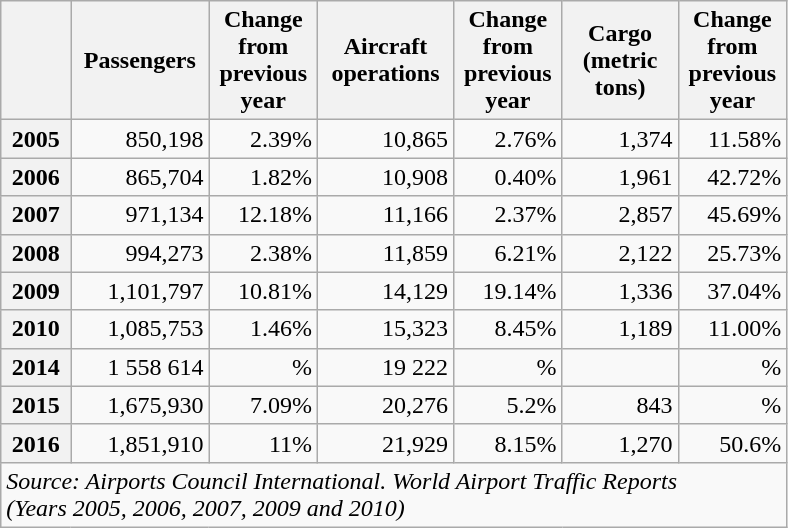<table class="wikitable" style="text-align:right; width:525px">
<tr>
<th style="width:50px"></th>
<th style="width:100px">Passengers</th>
<th style="width:75px">Change from previous year</th>
<th style="width:100px">Aircraft operations</th>
<th style="width:75px">Change from previous year</th>
<th style="width:100px">Cargo<br>(metric tons)</th>
<th style="width:75px">Change from previous year</th>
</tr>
<tr>
<th>2005</th>
<td>850,198</td>
<td> 2.39%</td>
<td>10,865</td>
<td> 2.76%</td>
<td>1,374</td>
<td>11.58%</td>
</tr>
<tr>
<th>2006</th>
<td>865,704</td>
<td> 1.82%</td>
<td>10,908</td>
<td> 0.40%</td>
<td>1,961</td>
<td>42.72%</td>
</tr>
<tr>
<th>2007</th>
<td>971,134</td>
<td>12.18%</td>
<td>11,166</td>
<td> 2.37%</td>
<td>2,857</td>
<td>45.69%</td>
</tr>
<tr>
<th>2008</th>
<td>994,273</td>
<td> 2.38%</td>
<td>11,859</td>
<td> 6.21%</td>
<td>2,122</td>
<td>25.73%</td>
</tr>
<tr>
<th>2009</th>
<td>1,101,797</td>
<td>10.81%</td>
<td>14,129</td>
<td>19.14%</td>
<td>1,336</td>
<td>37.04%</td>
</tr>
<tr>
<th>2010</th>
<td>1,085,753</td>
<td> 1.46%</td>
<td>15,323</td>
<td> 8.45%</td>
<td>1,189</td>
<td>11.00%</td>
</tr>
<tr>
<th>2014</th>
<td>1 558 614</td>
<td> %</td>
<td>19 222</td>
<td> %</td>
<td></td>
<td>%</td>
</tr>
<tr>
<th>2015</th>
<td>1,675,930</td>
<td> 7.09%</td>
<td>20,276</td>
<td> 5.2%</td>
<td>843</td>
<td>%</td>
</tr>
<tr>
<th>2016</th>
<td>1,851,910</td>
<td> 11%</td>
<td>21,929</td>
<td> 8.15%</td>
<td>1,270</td>
<td>50.6%</td>
</tr>
<tr>
<td colspan="7" style="text-align:left;"><em>Source: Airports Council International. World Airport Traffic Reports<br>(Years 2005, 2006, 2007, 2009 and 2010)</em></td>
</tr>
</table>
